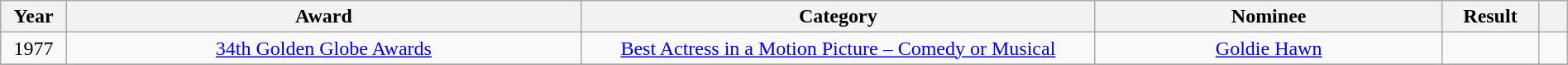<table width="100%" class="wikitable plainrowheaders" style="text-align:center;">
<tr>
<th width="10">Year</th>
<th width="300">Award</th>
<th width="300">Category</th>
<th width="200">Nominee</th>
<th width="50">Result</th>
<th width="10"></th>
</tr>
<tr>
<td>1977</td>
<td><a href='#'>34th Golden Globe Awards</a></td>
<td><a href='#'>Best Actress in a Motion Picture – Comedy or Musical</a></td>
<td><a href='#'>Goldie Hawn</a></td>
<td></td>
<td></td>
</tr>
<tr>
</tr>
</table>
